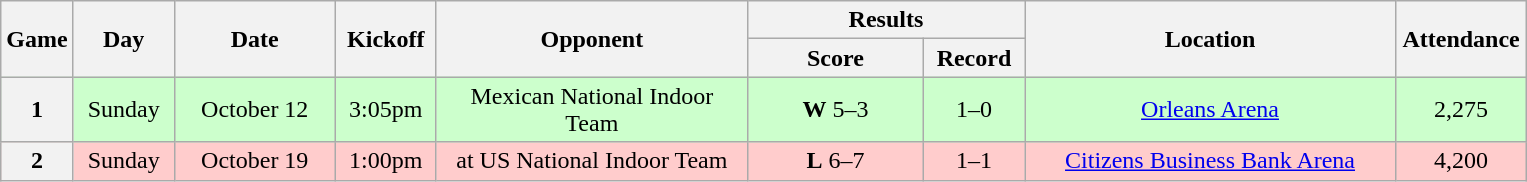<table class="wikitable">
<tr>
<th rowspan="2" width="40">Game</th>
<th rowspan="2" width="60">Day</th>
<th rowspan="2" width="100">Date</th>
<th rowspan="2" width="60">Kickoff</th>
<th rowspan="2" width="200">Opponent</th>
<th colspan="2" width="170">Results</th>
<th rowspan="2" width="240">Location</th>
<th rowspan="2" width="80">Attendance</th>
</tr>
<tr>
<th width="110">Score</th>
<th width="60">Record</th>
</tr>
<tr align="center" bgcolor="#CCFFCC">
<th>1</th>
<td>Sunday</td>
<td>October 12</td>
<td>3:05pm</td>
<td>Mexican National Indoor Team</td>
<td><strong>W</strong> 5–3</td>
<td>1–0</td>
<td><a href='#'>Orleans Arena</a></td>
<td>2,275</td>
</tr>
<tr align="center" bgcolor="#FFCCCC">
<th>2</th>
<td>Sunday</td>
<td>October 19</td>
<td>1:00pm</td>
<td>at US National Indoor Team</td>
<td><strong>L</strong> 6–7</td>
<td>1–1</td>
<td><a href='#'>Citizens Business Bank Arena</a></td>
<td>4,200</td>
</tr>
</table>
